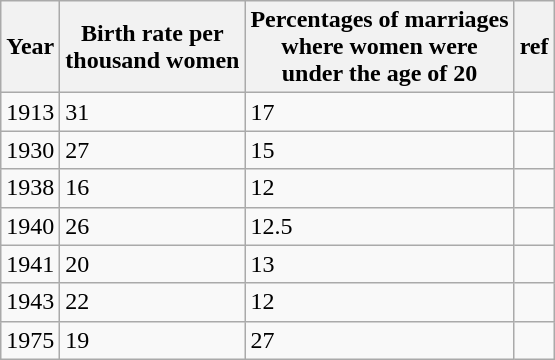<table class="wikitable sortable">
<tr>
<th>Year</th>
<th>Birth rate per<br>thousand women</th>
<th>Percentages of marriages<br>where women were<br>under the age of 20</th>
<th>ref</th>
</tr>
<tr>
<td>1913</td>
<td>31</td>
<td>17</td>
<td></td>
</tr>
<tr>
<td>1930</td>
<td>27</td>
<td>15</td>
<td></td>
</tr>
<tr>
<td>1938</td>
<td>16</td>
<td>12</td>
<td></td>
</tr>
<tr>
<td>1940</td>
<td>26</td>
<td>12.5</td>
<td></td>
</tr>
<tr>
<td>1941</td>
<td>20</td>
<td>13</td>
<td></td>
</tr>
<tr>
<td>1943</td>
<td>22</td>
<td>12</td>
<td></td>
</tr>
<tr>
<td>1975</td>
<td>19</td>
<td>27</td>
<td></td>
</tr>
</table>
